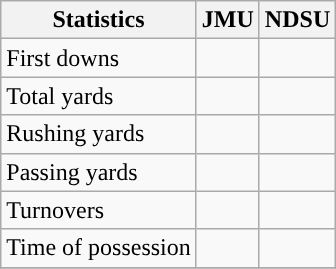<table class="wikitable" style="float: left;">
<tr>
<th>Statistics</th>
<th>JMU</th>
<th>NDSU</th>
</tr>
<tr>
<td>First downs</td>
<td></td>
<td></td>
</tr>
<tr>
<td>Total yards</td>
<td></td>
<td></td>
</tr>
<tr>
<td>Rushing yards</td>
<td></td>
<td></td>
</tr>
<tr>
<td>Passing yards</td>
<td></td>
<td></td>
</tr>
<tr>
<td>Turnovers</td>
<td></td>
<td></td>
</tr>
<tr>
<td>Time of possession</td>
<td></td>
<td></td>
</tr>
<tr>
</tr>
</table>
